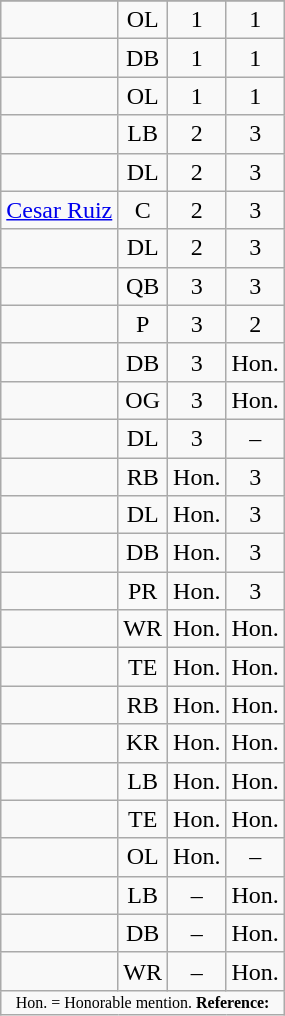<table class="wikitable sortable sortable" style="text-align: center">
<tr align=center>
</tr>
<tr>
<td></td>
<td>OL</td>
<td>1</td>
<td>1</td>
</tr>
<tr>
<td></td>
<td>DB</td>
<td>1</td>
<td>1</td>
</tr>
<tr>
<td></td>
<td>OL</td>
<td>1</td>
<td>1</td>
</tr>
<tr>
<td></td>
<td>LB</td>
<td>2</td>
<td>3</td>
</tr>
<tr>
<td></td>
<td>DL</td>
<td>2</td>
<td>3</td>
</tr>
<tr>
<td><a href='#'>Cesar Ruiz</a></td>
<td>C</td>
<td>2</td>
<td>3</td>
</tr>
<tr>
<td></td>
<td>DL</td>
<td>2</td>
<td>3</td>
</tr>
<tr>
<td></td>
<td>QB</td>
<td>3</td>
<td>3</td>
</tr>
<tr>
<td></td>
<td>P</td>
<td>3</td>
<td>2</td>
</tr>
<tr>
<td></td>
<td>DB</td>
<td>3</td>
<td data-sort-value="4">Hon.</td>
</tr>
<tr>
<td></td>
<td>OG</td>
<td>3</td>
<td data-sort-value="4">Hon.</td>
</tr>
<tr>
<td></td>
<td>DL</td>
<td>3</td>
<td data-sort-value="5">–</td>
</tr>
<tr>
<td></td>
<td>RB</td>
<td data-sort-value="4">Hon.</td>
<td>3</td>
</tr>
<tr>
<td></td>
<td>DL</td>
<td data-sort-value="4">Hon.</td>
<td>3</td>
</tr>
<tr>
<td></td>
<td>DB</td>
<td data-sort-value="4">Hon.</td>
<td>3</td>
</tr>
<tr>
<td></td>
<td>PR</td>
<td data-sort-value="4">Hon.</td>
<td>3</td>
</tr>
<tr>
<td></td>
<td>WR</td>
<td data-sort-value="4">Hon.</td>
<td data-sort-value="4">Hon.</td>
</tr>
<tr>
<td></td>
<td>TE</td>
<td data-sort-value="4">Hon.</td>
<td data-sort-value="4">Hon.</td>
</tr>
<tr>
<td></td>
<td>RB</td>
<td data-sort-value="4">Hon.</td>
<td data-sort-value="4">Hon.</td>
</tr>
<tr>
<td></td>
<td>KR</td>
<td data-sort-value="4">Hon.</td>
<td data-sort-value="4">Hon.</td>
</tr>
<tr>
<td></td>
<td>LB</td>
<td data-sort-value="4">Hon.</td>
<td data-sort-value="4">Hon.</td>
</tr>
<tr>
<td></td>
<td>TE</td>
<td data-sort-value="4">Hon.</td>
<td data-sort-value="4">Hon.</td>
</tr>
<tr>
<td></td>
<td>OL</td>
<td data-sort-value="4">Hon.</td>
<td data-sort-value="5">–</td>
</tr>
<tr>
<td></td>
<td>LB</td>
<td data-sort-value="5">–</td>
<td data-sort-value="4">Hon.</td>
</tr>
<tr>
<td></td>
<td>DB</td>
<td data-sort-value="5">–</td>
<td data-sort-value="4">Hon.</td>
</tr>
<tr>
<td></td>
<td>WR</td>
<td data-sort-value="5">–</td>
<td data-sort-value="4">Hon.</td>
</tr>
<tr class="sortbottom">
<td colspan="4"  style="font-size:8pt; text-align:center;">Hon. = Honorable mention. <strong>Reference:</strong></td>
</tr>
</table>
